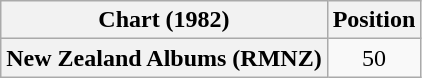<table class="wikitable plainrowheaders" style="text-align:center">
<tr>
<th scope="col">Chart (1982)</th>
<th scope="col">Position</th>
</tr>
<tr>
<th scope="row">New Zealand Albums (RMNZ)</th>
<td>50</td>
</tr>
</table>
